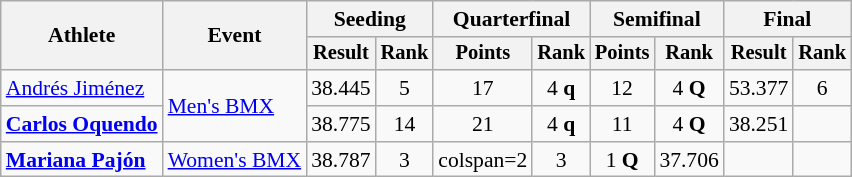<table class="wikitable" style="font-size:90%">
<tr>
<th rowspan="2">Athlete</th>
<th rowspan="2">Event</th>
<th colspan="2">Seeding</th>
<th colspan="2">Quarterfinal</th>
<th colspan="2">Semifinal</th>
<th colspan="2">Final</th>
</tr>
<tr style="font-size:95%">
<th>Result</th>
<th>Rank</th>
<th>Points</th>
<th>Rank</th>
<th>Points</th>
<th>Rank</th>
<th>Result</th>
<th>Rank</th>
</tr>
<tr align=center>
<td align=left><a href='#'>Andrés Jiménez</a></td>
<td align=left rowspan=2><a href='#'>Men's BMX</a></td>
<td>38.445</td>
<td>5</td>
<td>17</td>
<td>4 <strong>q</strong></td>
<td>12</td>
<td>4 <strong>Q</strong></td>
<td>53.377</td>
<td>6</td>
</tr>
<tr align=center>
<td align=left><strong><a href='#'>Carlos Oquendo</a></strong></td>
<td>38.775</td>
<td>14</td>
<td>21</td>
<td>4 <strong>q</strong></td>
<td>11</td>
<td>4 <strong>Q</strong></td>
<td>38.251</td>
<td></td>
</tr>
<tr align=center>
<td align=left><strong><a href='#'>Mariana Pajón</a></strong></td>
<td align=left><a href='#'>Women's BMX</a></td>
<td>38.787</td>
<td>3</td>
<td>colspan=2 </td>
<td>3</td>
<td>1 <strong>Q</strong></td>
<td>37.706</td>
<td></td>
</tr>
</table>
